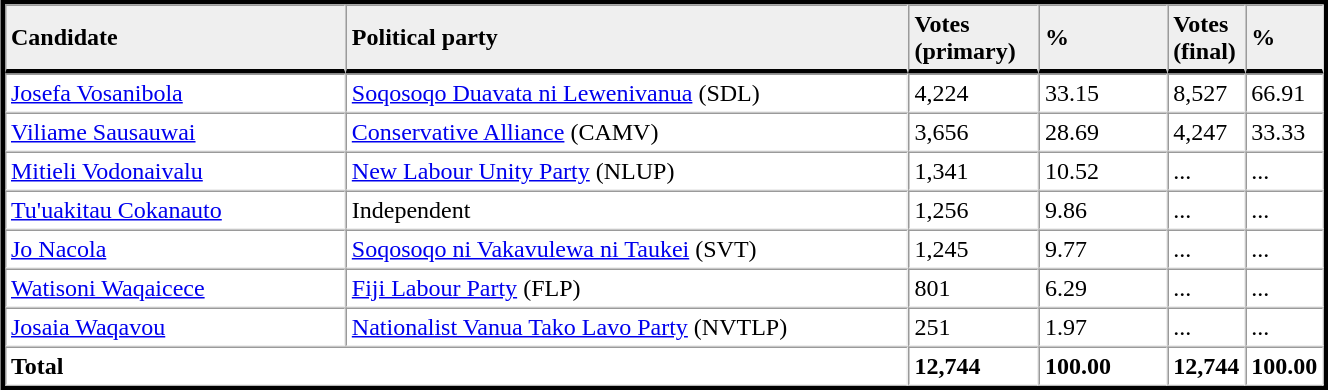<table table width="70%" border="1" align="center" cellpadding=3 cellspacing=0 style="margin:5px; border:3px solid;">
<tr>
<td td width="27%" style="border-bottom:3px solid; background:#efefef;"><strong>Candidate</strong></td>
<td td width="45%" style="border-bottom:3px solid; background:#efefef;"><strong>Political party</strong></td>
<td td width="10%" style="border-bottom:3px solid; background:#efefef;"><strong>Votes<br>(primary)</strong></td>
<td td width="10%" style="border-bottom:3px solid; background:#efefef;"><strong>%</strong></td>
<td td width="4%" style="border-bottom:3px solid; background:#efefef;"><strong>Votes<br>(final)</strong></td>
<td td width="4%" style="border-bottom:3px solid; background:#efefef;"><strong>%</strong></td>
</tr>
<tr>
<td><a href='#'>Josefa Vosanibola</a></td>
<td><a href='#'>Soqosoqo Duavata ni Lewenivanua</a> (SDL)</td>
<td>4,224</td>
<td>33.15</td>
<td>8,527</td>
<td>66.91</td>
</tr>
<tr>
<td><a href='#'>Viliame Sausauwai</a></td>
<td><a href='#'>Conservative Alliance</a> (CAMV)</td>
<td>3,656</td>
<td>28.69</td>
<td>4,247</td>
<td>33.33</td>
</tr>
<tr>
<td><a href='#'>Mitieli Vodonaivalu</a></td>
<td><a href='#'>New Labour Unity Party</a> (NLUP)</td>
<td>1,341</td>
<td>10.52</td>
<td>...</td>
<td>...</td>
</tr>
<tr>
<td><a href='#'>Tu'uakitau Cokanauto</a></td>
<td>Independent</td>
<td>1,256</td>
<td>9.86</td>
<td>...</td>
<td>...</td>
</tr>
<tr>
<td><a href='#'>Jo Nacola</a></td>
<td><a href='#'>Soqosoqo ni Vakavulewa ni Taukei</a> (SVT)</td>
<td>1,245</td>
<td>9.77</td>
<td>...</td>
<td>...</td>
</tr>
<tr>
<td><a href='#'>Watisoni Waqaicece</a></td>
<td><a href='#'>Fiji Labour Party</a> (FLP)</td>
<td>801</td>
<td>6.29</td>
<td>...</td>
<td>...</td>
</tr>
<tr>
<td><a href='#'>Josaia Waqavou</a></td>
<td><a href='#'>Nationalist Vanua Tako Lavo Party</a> (NVTLP)</td>
<td>251</td>
<td>1.97</td>
<td>...</td>
<td>...</td>
</tr>
<tr>
<td colspan=2><strong>Total</strong></td>
<td><strong>12,744</strong></td>
<td><strong>100.00</strong></td>
<td><strong>12,744</strong></td>
<td><strong>100.00</strong></td>
</tr>
<tr>
</tr>
</table>
